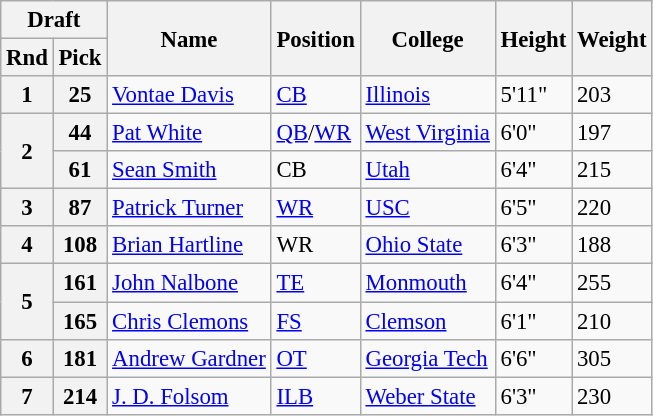<table class="wikitable" style="font-size: 95%;">
<tr>
<th colspan="2">Draft</th>
<th rowspan="2">Name</th>
<th rowspan="2">Position</th>
<th rowspan="2">College</th>
<th rowspan="2">Height</th>
<th rowspan="2">Weight</th>
</tr>
<tr>
<th>Rnd</th>
<th>Pick</th>
</tr>
<tr>
<th>1</th>
<th>25</th>
<td><a href='#'>Vontae Davis</a></td>
<td><a href='#'>CB</a></td>
<td><a href='#'>Illinois</a></td>
<td>5'11"</td>
<td>203</td>
</tr>
<tr>
<th rowspan="2">2</th>
<th>44</th>
<td><a href='#'>Pat White</a></td>
<td><a href='#'>QB</a>/<a href='#'>WR</a></td>
<td><a href='#'>West Virginia</a></td>
<td>6'0"</td>
<td>197</td>
</tr>
<tr>
<th>61</th>
<td><a href='#'>Sean Smith</a></td>
<td>CB</td>
<td><a href='#'>Utah</a></td>
<td>6'4"</td>
<td>215</td>
</tr>
<tr>
<th>3</th>
<th>87</th>
<td><a href='#'>Patrick Turner</a></td>
<td><a href='#'>WR</a></td>
<td><a href='#'>USC</a></td>
<td>6'5"</td>
<td>220</td>
</tr>
<tr>
<th>4</th>
<th>108</th>
<td><a href='#'>Brian Hartline</a></td>
<td>WR</td>
<td><a href='#'>Ohio State</a></td>
<td>6'3"</td>
<td>188</td>
</tr>
<tr>
<th rowspan="2">5</th>
<th>161</th>
<td><a href='#'>John Nalbone</a></td>
<td><a href='#'>TE</a></td>
<td><a href='#'>Monmouth</a></td>
<td>6'4"</td>
<td>255</td>
</tr>
<tr>
<th>165</th>
<td><a href='#'>Chris Clemons</a></td>
<td><a href='#'>FS</a></td>
<td><a href='#'>Clemson</a></td>
<td>6'1"</td>
<td>210</td>
</tr>
<tr>
<th>6</th>
<th>181</th>
<td><a href='#'>Andrew Gardner</a></td>
<td><a href='#'>OT</a></td>
<td><a href='#'>Georgia Tech</a></td>
<td>6'6"</td>
<td>305</td>
</tr>
<tr>
<th>7</th>
<th>214</th>
<td><a href='#'>J. D. Folsom</a></td>
<td><a href='#'>ILB</a></td>
<td><a href='#'>Weber State</a></td>
<td>6'3"</td>
<td>230</td>
</tr>
</table>
